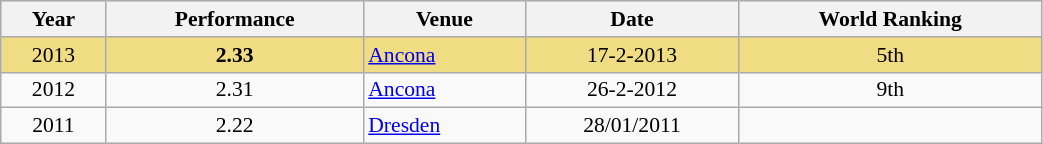<table class="wikitable" width=55% style="font-size:90%; text-align:center;">
<tr>
<th>Year</th>
<th>Performance</th>
<th>Venue</th>
<th>Date</th>
<th>World Ranking</th>
</tr>
<tr bgcolor=#F0DC82>
<td>2013</td>
<td><strong>2.33</strong></td>
<td align=left> <a href='#'>Ancona</a></td>
<td>17-2-2013</td>
<td>5th</td>
</tr>
<tr>
<td>2012</td>
<td>2.31</td>
<td align=left> <a href='#'>Ancona</a></td>
<td>26-2-2012</td>
<td>9th</td>
</tr>
<tr>
<td>2011</td>
<td>2.22</td>
<td align=left> <a href='#'>Dresden</a></td>
<td>28/01/2011</td>
<td></td>
</tr>
</table>
